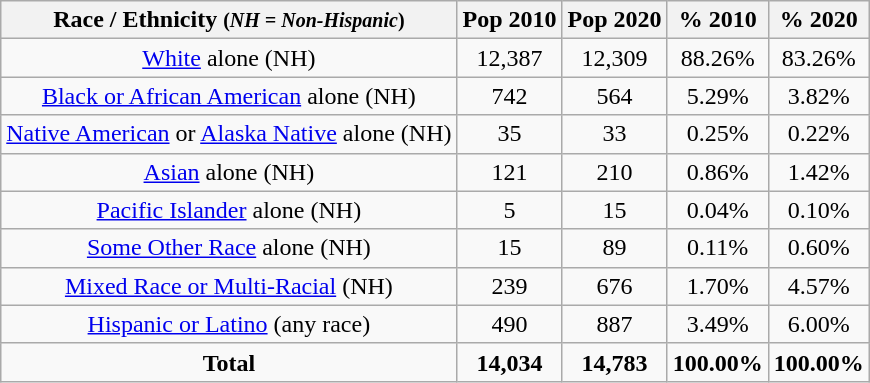<table class="wikitable" style="text-align:center;">
<tr>
<th>Race / Ethnicity <small>(<em>NH = Non-Hispanic</em>)</small></th>
<th>Pop 2010</th>
<th>Pop 2020</th>
<th>% 2010</th>
<th>% 2020</th>
</tr>
<tr>
<td><a href='#'>White</a> alone (NH)</td>
<td>12,387</td>
<td>12,309</td>
<td>88.26%</td>
<td>83.26%</td>
</tr>
<tr>
<td><a href='#'>Black or African American</a> alone (NH)</td>
<td>742</td>
<td>564</td>
<td>5.29%</td>
<td>3.82%</td>
</tr>
<tr>
<td><a href='#'>Native American</a> or <a href='#'>Alaska Native</a> alone (NH)</td>
<td>35</td>
<td>33</td>
<td>0.25%</td>
<td>0.22%</td>
</tr>
<tr>
<td><a href='#'>Asian</a> alone (NH)</td>
<td>121</td>
<td>210</td>
<td>0.86%</td>
<td>1.42%</td>
</tr>
<tr>
<td><a href='#'>Pacific Islander</a> alone (NH)</td>
<td>5</td>
<td>15</td>
<td>0.04%</td>
<td>0.10%</td>
</tr>
<tr>
<td><a href='#'>Some Other Race</a> alone (NH)</td>
<td>15</td>
<td>89</td>
<td>0.11%</td>
<td>0.60%</td>
</tr>
<tr>
<td><a href='#'>Mixed Race or Multi-Racial</a> (NH)</td>
<td>239</td>
<td>676</td>
<td>1.70%</td>
<td>4.57%</td>
</tr>
<tr>
<td><a href='#'>Hispanic or Latino</a> (any race)</td>
<td>490</td>
<td>887</td>
<td>3.49%</td>
<td>6.00%</td>
</tr>
<tr>
<td><strong>Total</strong></td>
<td><strong>14,034</strong></td>
<td><strong>14,783</strong></td>
<td><strong>100.00%</strong></td>
<td><strong>100.00%</strong></td>
</tr>
</table>
